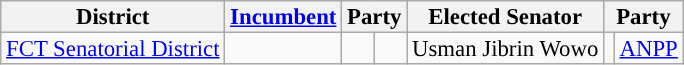<table class="sortable wikitable" style="font-size:95%;line-height:14px;">
<tr>
<th class="unsortable">District</th>
<th class="unsortable"><a href='#'>Incumbent</a></th>
<th colspan="2">Party</th>
<th class="unsortable">Elected Senator</th>
<th colspan="2">Party</th>
</tr>
<tr>
<td><a href='#'>FCT Senatorial District</a></td>
<td></td>
<td></td>
<td></td>
<td>Usman Jibrin Wowo</td>
<td style="background:"></td>
<td><a href='#'>ANPP</a></td>
</tr>
</table>
